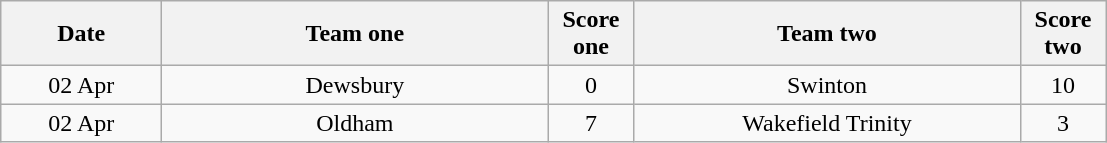<table class="wikitable" style="text-align: center">
<tr>
<th width=100>Date</th>
<th width=250>Team one</th>
<th width=50>Score one</th>
<th width=250>Team two</th>
<th width=50>Score two</th>
</tr>
<tr>
<td>02 Apr</td>
<td>Dewsbury</td>
<td>0</td>
<td>Swinton</td>
<td>10</td>
</tr>
<tr>
<td>02 Apr</td>
<td>Oldham</td>
<td>7</td>
<td>Wakefield Trinity</td>
<td>3</td>
</tr>
</table>
